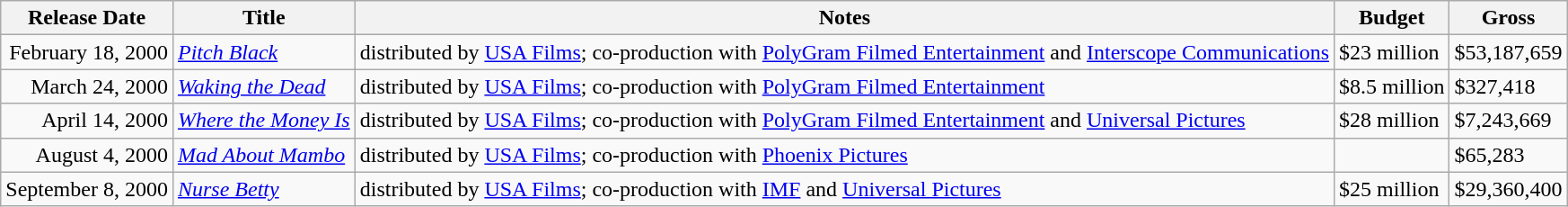<table class="wikitable sortable">
<tr>
<th>Release Date</th>
<th>Title</th>
<th>Notes</th>
<th>Budget</th>
<th>Gross</th>
</tr>
<tr>
<td align="right">February 18, 2000</td>
<td><em><a href='#'>Pitch Black</a></em></td>
<td>distributed by <a href='#'>USA Films</a>; co-production with <a href='#'>PolyGram Filmed Entertainment</a> and <a href='#'>Interscope Communications</a></td>
<td>$23 million</td>
<td>$53,187,659</td>
</tr>
<tr>
<td align="right">March 24, 2000</td>
<td><em><a href='#'>Waking the Dead</a></em></td>
<td>distributed by <a href='#'>USA Films</a>; co-production with <a href='#'>PolyGram Filmed Entertainment</a></td>
<td>$8.5 million</td>
<td>$327,418</td>
</tr>
<tr>
<td align="right">April 14, 2000</td>
<td><em><a href='#'>Where the Money Is</a></em></td>
<td>distributed by <a href='#'>USA Films</a>; co-production with <a href='#'>PolyGram Filmed Entertainment</a> and <a href='#'>Universal Pictures</a></td>
<td>$28 million</td>
<td>$7,243,669</td>
</tr>
<tr>
<td align="right">August 4, 2000</td>
<td><em><a href='#'>Mad About Mambo</a></em></td>
<td>distributed by <a href='#'>USA Films</a>; co-production with <a href='#'>Phoenix Pictures</a></td>
<td></td>
<td>$65,283</td>
</tr>
<tr>
<td align="right">September 8, 2000</td>
<td><em><a href='#'>Nurse Betty</a></em></td>
<td>distributed by <a href='#'>USA Films</a>; co-production with <a href='#'>IMF</a> and <a href='#'>Universal Pictures</a></td>
<td>$25 million</td>
<td>$29,360,400</td>
</tr>
</table>
